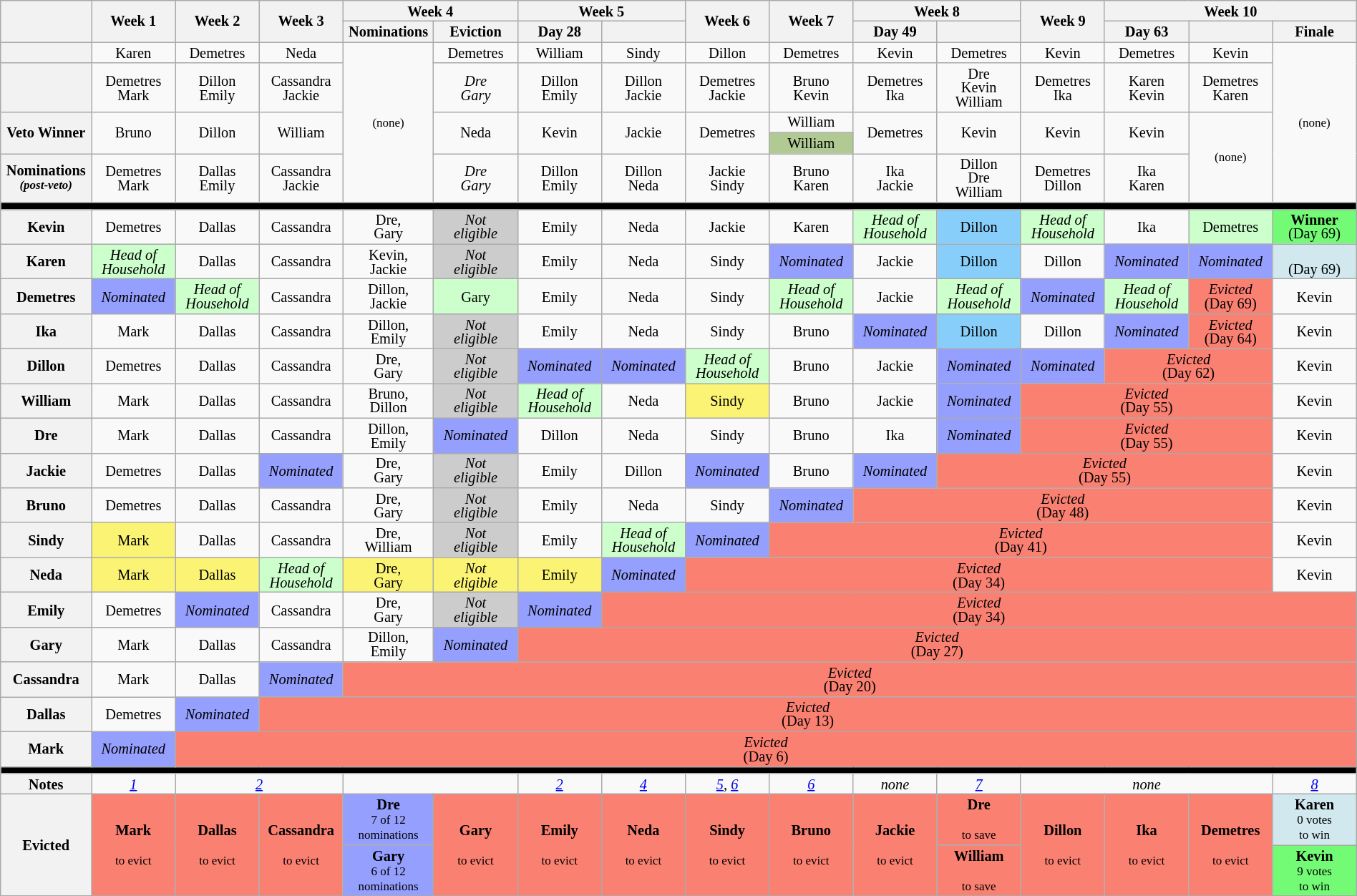<table class="wikitable" style="width:100%; text-align:center; font-size:85%; line-height:13px;">
<tr>
<th rowspan="2" style="width:6.08%"></th>
<th rowspan="2" style="width:5.87%">Week 1</th>
<th rowspan="2" style="width:5.87%">Week 2</th>
<th rowspan="2" style="width:5.87%">Week 3</th>
<th colspan="2" style="width:5.87%">Week 4</th>
<th colspan="2" style="width:5.87%">Week 5</th>
<th rowspan="2" style="width:5.87%">Week 6</th>
<th rowspan="2" style="width:5.87%">Week 7</th>
<th colspan="2" style="width:5.87%">Week 8</th>
<th rowspan="2" style="width:5.87%">Week 9</th>
<th colspan="3" style="width:5.87%">Week 10</th>
</tr>
<tr>
<th style="width:5.87%">Nominations</th>
<th style="width:5.87%">Eviction</th>
<th style="width:5.87%">Day 28</th>
<th style="width:5.87%"></th>
<th style="width:5.87%">Day 49</th>
<th style="width:5.87%"></th>
<th style="width:5.87%">Day 63</th>
<th style="width:5.87%"></th>
<th style="width:5.87%">Finale</th>
</tr>
<tr>
<th></th>
<td>Karen</td>
<td>Demetres</td>
<td>Neda</td>
<td rowspan="5"><small>(none)</small></td>
<td>Demetres</td>
<td>William</td>
<td>Sindy</td>
<td>Dillon</td>
<td>Demetres</td>
<td>Kevin</td>
<td>Demetres</td>
<td>Kevin</td>
<td>Demetres</td>
<td>Kevin</td>
<td rowspan="5"><small>(none)</small></td>
</tr>
<tr>
<th></th>
<td>Demetres<br>Mark</td>
<td>Dillon<br>Emily</td>
<td>Cassandra<br>Jackie</td>
<td><em>Dre<br>Gary</em></td>
<td>Dillon<br>Emily</td>
<td>Dillon<br>Jackie</td>
<td>Demetres<br>Jackie</td>
<td>Bruno<br>Kevin</td>
<td>Demetres<br>Ika</td>
<td>Dre<br>Kevin<br>William</td>
<td>Demetres<br>Ika</td>
<td>Karen<br>Kevin</td>
<td>Demetres<br>Karen</td>
</tr>
<tr>
<th rowspan=2>Veto Winner</th>
<td rowspan=2>Bruno</td>
<td rowspan=2>Dillon</td>
<td rowspan=2>William</td>
<td rowspan=2>Neda</td>
<td rowspan=2>Kevin</td>
<td rowspan=2>Jackie</td>
<td rowspan=2>Demetres</td>
<td>William</td>
<td rowspan=2>Demetres</td>
<td rowspan=2>Kevin</td>
<td rowspan=2>Kevin</td>
<td rowspan=2>Kevin</td>
<td rowspan="3"><small>(none)</small></td>
</tr>
<tr>
<td style="background:#B1CA94">William</td>
</tr>
<tr>
<th>Nominations<br><small><em>(post-veto)</em></small></th>
<td>Demetres<br>Mark</td>
<td>Dallas<br>Emily</td>
<td>Cassandra<br>Jackie</td>
<td><em>Dre<br>Gary</em></td>
<td>Dillon<br>Emily</td>
<td>Dillon<br>Neda</td>
<td>Jackie<br>Sindy</td>
<td>Bruno<br>Karen</td>
<td>Ika<br>Jackie</td>
<td>Dillon<br>Dre<br>William</td>
<td>Demetres<br>Dillon</td>
<td>Ika<br>Karen</td>
</tr>
<tr>
<th style="background:#000" colspan="17"></th>
</tr>
<tr>
<th>Kevin</th>
<td>Demetres</td>
<td>Dallas</td>
<td>Cassandra</td>
<td>Dre,<br>Gary</td>
<td style="background:#ccc"><em>Not<br>eligible</em></td>
<td>Emily</td>
<td>Neda</td>
<td>Jackie</td>
<td>Karen</td>
<td style="background:#cfc"><em>Head of<br>Household</em></td>
<td style="background:#87CEFA">Dillon</td>
<td style="background:#cfc"><em>Head of<br>Household</em></td>
<td>Ika</td>
<td style="background:#cfc">Demetres</td>
<td style="background:#73fb76"><strong>Winner</strong><br>(Day 69)</td>
</tr>
<tr>
<th>Karen</th>
<td style="background:#cfc"><em>Head of<br>Household</em></td>
<td>Dallas</td>
<td>Cassandra</td>
<td>Kevin,<br>Jackie</td>
<td style="background:#ccc"><em>Not<br>eligible</em></td>
<td>Emily</td>
<td>Neda</td>
<td>Sindy</td>
<td style="background:#959ffd"><em>Nominated</em></td>
<td>Jackie</td>
<td style="background:#87CEFA">Dillon</td>
<td>Dillon</td>
<td style="background:#959ffd"><em>Nominated</em></td>
<td style="background:#959ffd"><em>Nominated</em></td>
<td style="background:#d1e8ef"><strong></strong><br>(Day 69)</td>
</tr>
<tr>
<th>Demetres</th>
<td style="background:#959ffd"><em>Nominated</em></td>
<td style="background:#cfc"><em>Head of<br>Household</em></td>
<td>Cassandra</td>
<td>Dillon,<br>Jackie</td>
<td style="background:#cfc">Gary</td>
<td>Emily</td>
<td>Neda</td>
<td>Sindy</td>
<td style="background:#cfc"><em>Head of<br>Household</em></td>
<td>Jackie</td>
<td style="background:#cfc"><em>Head of<br>Household</em></td>
<td style="background:#959ffd"><em>Nominated</em></td>
<td style="background:#cfc"><em>Head of<br>Household</em></td>
<td style="background:salmon" colspan="1"><em>Evicted</em><br>(Day 69)</td>
<td>Kevin</td>
</tr>
<tr>
<th>Ika</th>
<td>Mark</td>
<td>Dallas</td>
<td>Cassandra</td>
<td>Dillon,<br>Emily</td>
<td style="background:#ccc"><em>Not<br>eligible</em></td>
<td>Emily</td>
<td>Neda</td>
<td>Sindy</td>
<td>Bruno</td>
<td style="background:#959ffd"><em>Nominated</em></td>
<td style="background:#87CEFA">Dillon</td>
<td>Dillon</td>
<td style="background:#959ffd"><em>Nominated</em></td>
<td style="background:salmon" colspan="1"><em>Evicted</em><br>(Day 64)</td>
<td>Kevin</td>
</tr>
<tr>
<th>Dillon</th>
<td>Demetres</td>
<td>Dallas</td>
<td>Cassandra</td>
<td>Dre,<br>Gary</td>
<td style="background:#ccc"><em>Not<br>eligible</em></td>
<td style="background:#959ffd"><em>Nominated</em></td>
<td style="background:#959ffd"><em>Nominated</em></td>
<td style="background:#cfc"><em>Head of<br>Household</em></td>
<td>Bruno</td>
<td>Jackie</td>
<td style="background:#959ffd"><em>Nominated</em></td>
<td style="background:#959ffd"><em>Nominated</em></td>
<td style="background:salmon" colspan="2"><em>Evicted</em><br>(Day 62)</td>
<td>Kevin</td>
</tr>
<tr>
<th>William</th>
<td>Mark</td>
<td>Dallas</td>
<td>Cassandra</td>
<td>Bruno,<br>Dillon</td>
<td style="background:#ccc"><em>Not<br>eligible</em></td>
<td style="background:#cfc"><em>Head of<br>Household</em></td>
<td>Neda</td>
<td style="background:#FBF373">Sindy</td>
<td>Bruno</td>
<td>Jackie</td>
<td style="background:#959ffd"><em>Nominated</em></td>
<td style="background:salmon" colspan="3"><em>Evicted</em><br>(Day 55)</td>
<td>Kevin</td>
</tr>
<tr>
<th>Dre</th>
<td>Mark</td>
<td>Dallas</td>
<td>Cassandra</td>
<td>Dillon,<br>Emily</td>
<td style="background:#959ffd"><em>Nominated</em></td>
<td>Dillon</td>
<td>Neda</td>
<td>Sindy</td>
<td>Bruno</td>
<td>Ika</td>
<td style="background:#959ffd"><em>Nominated</em></td>
<td style="background:salmon" colspan="3"><em>Evicted</em><br>(Day 55)</td>
<td>Kevin</td>
</tr>
<tr>
<th>Jackie</th>
<td>Demetres</td>
<td>Dallas</td>
<td style="background:#959ffd"><em>Nominated</em></td>
<td>Dre,<br>Gary</td>
<td style="background:#ccc"><em>Not<br>eligible</em></td>
<td>Emily</td>
<td>Dillon</td>
<td style="background:#959ffd"><em>Nominated</em></td>
<td>Bruno</td>
<td style ="background:#959ffd"><em>Nominated</em></td>
<td style="background:salmon" colspan="4"><em>Evicted</em><br>(Day 55)</td>
<td>Kevin</td>
</tr>
<tr>
<th>Bruno</th>
<td>Demetres</td>
<td>Dallas</td>
<td>Cassandra</td>
<td>Dre,<br>Gary</td>
<td style="background:#ccc"><em>Not<br>eligible</em></td>
<td>Emily</td>
<td>Neda</td>
<td>Sindy</td>
<td style="background:#959ffd"><em>Nominated</em></td>
<td style="background:salmon" colspan="5"><em>Evicted</em><br>(Day 48)</td>
<td>Kevin</td>
</tr>
<tr>
<th>Sindy</th>
<td style="background:#FBF373">Mark</td>
<td>Dallas</td>
<td>Cassandra</td>
<td>Dre,<br>William</td>
<td style="background:#ccc"><em>Not<br>eligible</em></td>
<td>Emily</td>
<td style="background:#cfc"><em>Head of<br>Household</em></td>
<td style="background:#959ffd"><em>Nominated</em></td>
<td style="background:salmon" colspan="6"><em>Evicted</em><br>(Day 41)</td>
<td>Kevin</td>
</tr>
<tr>
<th>Neda</th>
<td style="background:#FBF373">Mark</td>
<td style="background:#FBF373">Dallas</td>
<td style="background:#cfc"><em>Head of<br>Household</em></td>
<td style="background:#FBF373">Dre,<br>Gary</td>
<td style="background:#FBF374"><em>Not<br>eligible</em></td>
<td style="background:#FBF373">Emily</td>
<td style="background:#959ffd"><em>Nominated</em></td>
<td style="background:salmon" colspan="7"><em>Evicted</em><br>(Day 34)</td>
<td>Kevin</td>
</tr>
<tr>
<th>Emily</th>
<td>Demetres</td>
<td style="background:#959ffd"><em>Nominated</em></td>
<td>Cassandra</td>
<td>Dre,<br>Gary</td>
<td style="background:#ccc"><em>Not<br>eligible</em></td>
<td style="background:#959ffd"><em>Nominated</em></td>
<td style="background:salmon" colspan="11"><em>Evicted</em><br>(Day 34)</td>
</tr>
<tr>
<th>Gary</th>
<td>Mark</td>
<td>Dallas</td>
<td>Cassandra</td>
<td>Dillon,<br>Emily</td>
<td style="background:#959ffd"><em>Nominated</em></td>
<td style="background:salmon" colspan="12"><em>Evicted</em><br>(Day 27)</td>
</tr>
<tr>
<th>Cassandra</th>
<td>Mark</td>
<td>Dallas</td>
<td style="background:#959ffd"><em>Nominated</em></td>
<td style="background:salmon" colspan="14"><em>Evicted</em><br>(Day 20)</td>
</tr>
<tr>
<th>Dallas</th>
<td>Demetres</td>
<td style="background:#959ffd"><em>Nominated</em></td>
<td style="background:salmon" colspan="15"><em>Evicted</em><br>(Day 13)</td>
</tr>
<tr>
<th>Mark</th>
<td style="background:#959ffd"><em>Nominated</em></td>
<td style="background:salmon" colspan="16"><em>Evicted</em><br>(Day 6)</td>
</tr>
<tr>
<th style="background:#000" colspan="17"></th>
</tr>
<tr>
<th>Notes</th>
<td><em><a href='#'>1</a></em></td>
<td colspan="2"><em><a href='#'>2</a></em></td>
<td colspan="2"></td>
<td><em><a href='#'>2</a></em></td>
<td><em><a href='#'>4</a></em></td>
<td><em><a href='#'>5</a></em>, <em><a href='#'>6</a></em></td>
<td><em><a href='#'>6</a></em></td>
<td><em>none</em></td>
<td><em><a href='#'>7</a></em></td>
<td colspan="3"><em>none</em></td>
<td><em><a href='#'>8</a></em></td>
</tr>
<tr>
<th rowspan="2">Evicted</th>
<td style="background:#FA8072" rowspan="2"><strong> Mark </strong><br><small><br>to evict</small></td>
<td style="background:#FA8072" rowspan="2"><strong>Dallas </strong><br><small><br>to evict</small></td>
<td style="background:#FA8072" rowspan="2"><strong> Cassandra</strong><br><small><br>to evict</small></td>
<td bgcolor=959FFD><strong>Dre</strong><br><small>7 of 12<br>nominations</small></td>
<td style="background:#FA8072" rowspan="2"><strong>Gary</strong> <br><small><br>to evict</small></td>
<td style="background:#FA8072" rowspan="2"><strong> Emily </strong><br><small><br>to evict</small></td>
<td style="background:#FA8072" rowspan="2"><strong> Neda </strong><br><small><br>to evict</small></td>
<td style="background:#FA8072" rowspan="2"><strong> Sindy </strong><br><small><br>to evict</small></td>
<td style="background:#FA8072" rowspan="2"><strong> Bruno </strong><br><small><br>to evict</small></td>
<td style="background:#FA8072" rowspan="2"><strong>Jackie</strong><br><small><br>to evict</small></td>
<td style="background:#FA8072"><strong>Dre</strong><br><small><br>to save</small></td>
<td style="background:#FA8072" rowspan="2"><strong>Dillon</strong><br><small><br>to evict</small></td>
<td style="background:#FA8072" rowspan="2"><strong>Ika</strong><br><small><br>to evict</small></td>
<td style="background:#FA8072" rowspan="2"><strong>Demetres</strong><br><small><br>to evict</small></td>
<td style="background:#D1E8EF"><strong>Karen</strong><br><small>0 votes<br>to win</small></td>
</tr>
<tr>
<td bgcolor=959FFD><strong>Gary</strong><br><small>6 of 12<br>nominations</small></td>
<td style="background:#FA8072"><strong>William</strong><br><small><br>to save</small></td>
<td style="background:#73FB76"><strong>Kevin</strong><br><small>9 votes<br>to win</small></td>
</tr>
</table>
